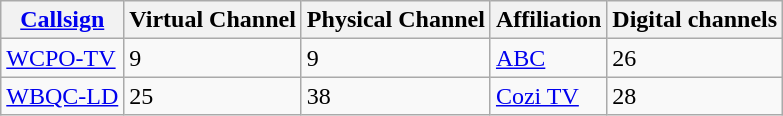<table class="wikitable sortable">
<tr>
<th><a href='#'>Callsign</a></th>
<th>Virtual Channel</th>
<th>Physical Channel</th>
<th>Affiliation</th>
<th>Digital channels</th>
</tr>
<tr>
<td><a href='#'>WCPO-TV</a></td>
<td>9</td>
<td>9</td>
<td><a href='#'>ABC</a></td>
<td>26</td>
</tr>
<tr>
<td><a href='#'>WBQC-LD</a></td>
<td>25</td>
<td>38</td>
<td><a href='#'>Cozi TV</a></td>
<td>28</td>
</tr>
</table>
